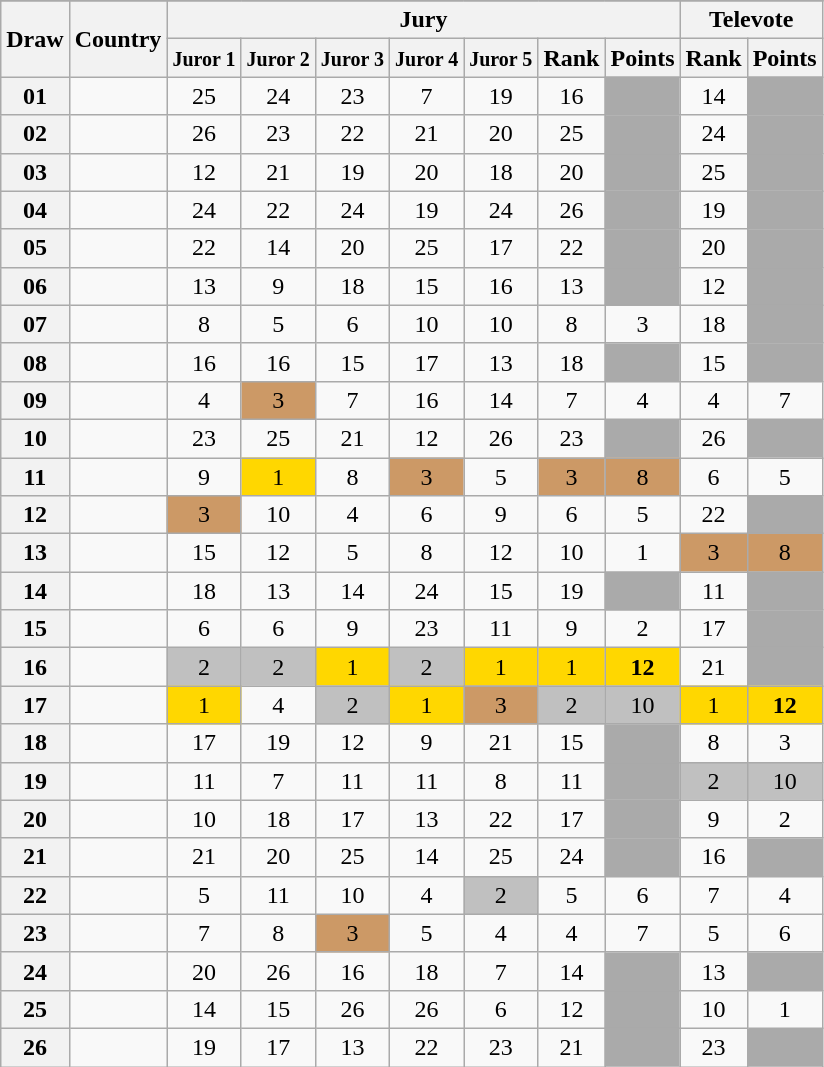<table class="sortable wikitable collapsible plainrowheaders" style="text-align:center;">
<tr>
</tr>
<tr>
<th scope="col" rowspan="2">Draw</th>
<th scope="col" rowspan="2">Country</th>
<th scope="col" colspan="7">Jury</th>
<th scope="col" colspan="2">Televote</th>
</tr>
<tr>
<th scope="col"><small>Juror 1</small></th>
<th scope="col"><small>Juror 2</small></th>
<th scope="col"><small>Juror 3</small></th>
<th scope="col"><small>Juror 4</small></th>
<th scope="col"><small>Juror 5</small></th>
<th scope="col">Rank</th>
<th scope="col">Points</th>
<th scope="col">Rank</th>
<th scope="col">Points</th>
</tr>
<tr>
<th scope="row" style="text-align:center;">01</th>
<td style="text-align:left;"></td>
<td>25</td>
<td>24</td>
<td>23</td>
<td>7</td>
<td>19</td>
<td>16</td>
<td style="background:#AAAAAA;"></td>
<td>14</td>
<td style="background:#AAAAAA;"></td>
</tr>
<tr>
<th scope="row" style="text-align:center;">02</th>
<td style="text-align:left;"></td>
<td>26</td>
<td>23</td>
<td>22</td>
<td>21</td>
<td>20</td>
<td>25</td>
<td style="background:#AAAAAA;"></td>
<td>24</td>
<td style="background:#AAAAAA;"></td>
</tr>
<tr>
<th scope="row" style="text-align:center;">03</th>
<td style="text-align:left;"></td>
<td>12</td>
<td>21</td>
<td>19</td>
<td>20</td>
<td>18</td>
<td>20</td>
<td style="background:#AAAAAA;"></td>
<td>25</td>
<td style="background:#AAAAAA;"></td>
</tr>
<tr>
<th scope="row" style="text-align:center;">04</th>
<td style="text-align:left;"></td>
<td>24</td>
<td>22</td>
<td>24</td>
<td>19</td>
<td>24</td>
<td>26</td>
<td style="background:#AAAAAA;"></td>
<td>19</td>
<td style="background:#AAAAAA;"></td>
</tr>
<tr>
<th scope="row" style="text-align:center;">05</th>
<td style="text-align:left;"></td>
<td>22</td>
<td>14</td>
<td>20</td>
<td>25</td>
<td>17</td>
<td>22</td>
<td style="background:#AAAAAA;"></td>
<td>20</td>
<td style="background:#AAAAAA;"></td>
</tr>
<tr>
<th scope="row" style="text-align:center;">06</th>
<td style="text-align:left;"></td>
<td>13</td>
<td>9</td>
<td>18</td>
<td>15</td>
<td>16</td>
<td>13</td>
<td style="background:#AAAAAA;"></td>
<td>12</td>
<td style="background:#AAAAAA;"></td>
</tr>
<tr>
<th scope="row" style="text-align:center;">07</th>
<td style="text-align:left;"></td>
<td>8</td>
<td>5</td>
<td>6</td>
<td>10</td>
<td>10</td>
<td>8</td>
<td>3</td>
<td>18</td>
<td style="background:#AAAAAA;"></td>
</tr>
<tr>
<th scope="row" style="text-align:center;">08</th>
<td style="text-align:left;"></td>
<td>16</td>
<td>16</td>
<td>15</td>
<td>17</td>
<td>13</td>
<td>18</td>
<td style="background:#AAAAAA;"></td>
<td>15</td>
<td style="background:#AAAAAA;"></td>
</tr>
<tr>
<th scope="row" style="text-align:center;">09</th>
<td style="text-align:left;"></td>
<td>4</td>
<td style="background:#CC9966;">3</td>
<td>7</td>
<td>16</td>
<td>14</td>
<td>7</td>
<td>4</td>
<td>4</td>
<td>7</td>
</tr>
<tr>
<th scope="row" style="text-align:center;">10</th>
<td style="text-align:left;"></td>
<td>23</td>
<td>25</td>
<td>21</td>
<td>12</td>
<td>26</td>
<td>23</td>
<td style="background:#AAAAAA;"></td>
<td>26</td>
<td style="background:#AAAAAA;"></td>
</tr>
<tr>
<th scope="row" style="text-align:center;">11</th>
<td style="text-align:left;"></td>
<td>9</td>
<td style="background:gold;">1</td>
<td>8</td>
<td style="background:#CC9966;">3</td>
<td>5</td>
<td style="background:#CC9966;">3</td>
<td style="background:#CC9966;">8</td>
<td>6</td>
<td>5</td>
</tr>
<tr>
<th scope="row" style="text-align:center;">12</th>
<td style="text-align:left;"></td>
<td style="background:#CC9966;">3</td>
<td>10</td>
<td>4</td>
<td>6</td>
<td>9</td>
<td>6</td>
<td>5</td>
<td>22</td>
<td style="background:#AAAAAA;"></td>
</tr>
<tr>
<th scope="row" style="text-align:center;">13</th>
<td style="text-align:left;"></td>
<td>15</td>
<td>12</td>
<td>5</td>
<td>8</td>
<td>12</td>
<td>10</td>
<td>1</td>
<td style="background:#CC9966;">3</td>
<td style="background:#CC9966;">8</td>
</tr>
<tr>
<th scope="row" style="text-align:center;">14</th>
<td style="text-align:left;"></td>
<td>18</td>
<td>13</td>
<td>14</td>
<td>24</td>
<td>15</td>
<td>19</td>
<td style="background:#AAAAAA;"></td>
<td>11</td>
<td style="background:#AAAAAA;"></td>
</tr>
<tr>
<th scope="row" style="text-align:center;">15</th>
<td style="text-align:left;"></td>
<td>6</td>
<td>6</td>
<td>9</td>
<td>23</td>
<td>11</td>
<td>9</td>
<td>2</td>
<td>17</td>
<td style="background:#AAAAAA;"></td>
</tr>
<tr>
<th scope="row" style="text-align:center;">16</th>
<td style="text-align:left;"></td>
<td style="background:silver;">2</td>
<td style="background:silver;">2</td>
<td style="background:gold;">1</td>
<td style="background:silver;">2</td>
<td style="background:gold;">1</td>
<td style="background:gold;">1</td>
<td style="background:gold;"><strong>12</strong></td>
<td>21</td>
<td style="background:#AAAAAA;"></td>
</tr>
<tr>
<th scope="row" style="text-align:center;">17</th>
<td style="text-align:left;"></td>
<td style="background:gold;">1</td>
<td>4</td>
<td style="background:silver;">2</td>
<td style="background:gold;">1</td>
<td style="background:#CC9966;">3</td>
<td style="background:silver;">2</td>
<td style="background:silver;">10</td>
<td style="background:gold;">1</td>
<td style="background:gold;"><strong>12</strong></td>
</tr>
<tr>
<th scope="row" style="text-align:center;">18</th>
<td style="text-align:left;"></td>
<td>17</td>
<td>19</td>
<td>12</td>
<td>9</td>
<td>21</td>
<td>15</td>
<td style="background:#AAAAAA;"></td>
<td>8</td>
<td>3</td>
</tr>
<tr>
<th scope="row" style="text-align:center;">19</th>
<td style="text-align:left;"></td>
<td>11</td>
<td>7</td>
<td>11</td>
<td>11</td>
<td>8</td>
<td>11</td>
<td style="background:#AAAAAA;"></td>
<td style="background:silver;">2</td>
<td style="background:silver;">10</td>
</tr>
<tr>
<th scope="row" style="text-align:center;">20</th>
<td style="text-align:left;"></td>
<td>10</td>
<td>18</td>
<td>17</td>
<td>13</td>
<td>22</td>
<td>17</td>
<td style="background:#AAAAAA;"></td>
<td>9</td>
<td>2</td>
</tr>
<tr>
<th scope="row" style="text-align:center;">21</th>
<td style="text-align:left;"></td>
<td>21</td>
<td>20</td>
<td>25</td>
<td>14</td>
<td>25</td>
<td>24</td>
<td style="background:#AAAAAA;"></td>
<td>16</td>
<td style="background:#AAAAAA;"></td>
</tr>
<tr>
<th scope="row" style="text-align:center;">22</th>
<td style="text-align:left;"></td>
<td>5</td>
<td>11</td>
<td>10</td>
<td>4</td>
<td style="background:silver;">2</td>
<td>5</td>
<td>6</td>
<td>7</td>
<td>4</td>
</tr>
<tr>
<th scope="row" style="text-align:center;">23</th>
<td style="text-align:left;"></td>
<td>7</td>
<td>8</td>
<td style="background:#CC9966;">3</td>
<td>5</td>
<td>4</td>
<td>4</td>
<td>7</td>
<td>5</td>
<td>6</td>
</tr>
<tr>
<th scope="row" style="text-align:center;">24</th>
<td style="text-align:left;"></td>
<td>20</td>
<td>26</td>
<td>16</td>
<td>18</td>
<td>7</td>
<td>14</td>
<td style="background:#AAAAAA;"></td>
<td>13</td>
<td style="background:#AAAAAA;"></td>
</tr>
<tr>
<th scope="row" style="text-align:center;">25</th>
<td style="text-align:left;"></td>
<td>14</td>
<td>15</td>
<td>26</td>
<td>26</td>
<td>6</td>
<td>12</td>
<td style="background:#AAAAAA;"></td>
<td>10</td>
<td>1</td>
</tr>
<tr>
<th scope="row" style="text-align:center;">26</th>
<td style="text-align:left;"></td>
<td>19</td>
<td>17</td>
<td>13</td>
<td>22</td>
<td>23</td>
<td>21</td>
<td style="background:#AAAAAA;"></td>
<td>23</td>
<td style="background:#AAAAAA;"></td>
</tr>
</table>
